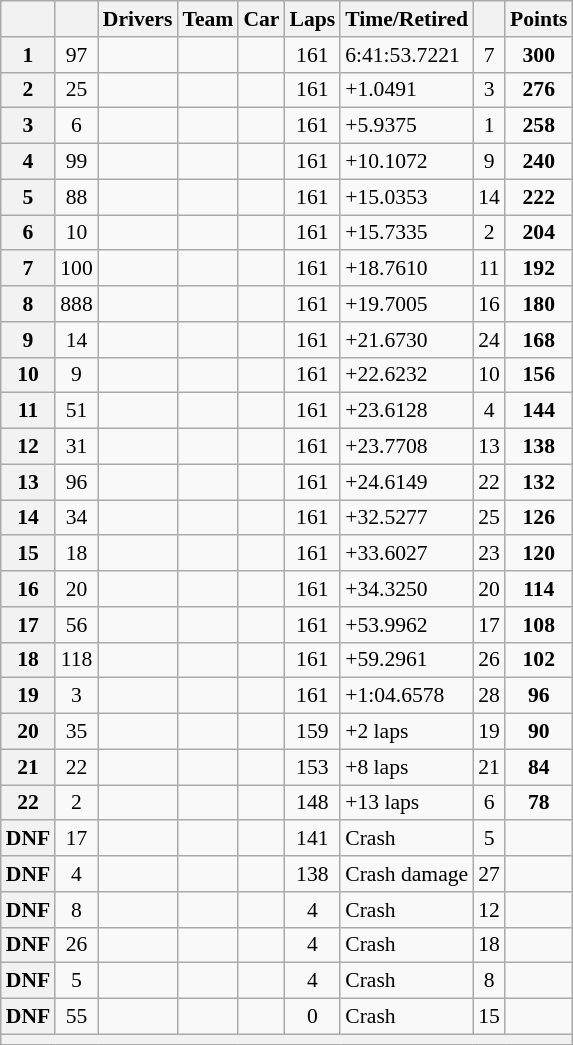<table class="wikitable" style="font-size: 90%">
<tr>
<th></th>
<th></th>
<th>Drivers</th>
<th>Team</th>
<th>Car</th>
<th>Laps</th>
<th>Time/Retired</th>
<th></th>
<th>Points</th>
</tr>
<tr>
<th>1</th>
<td align="center">97</td>
<td><br></td>
<td></td>
<td></td>
<td align="center">161</td>
<td>6:41:53.7221</td>
<td align="center">7</td>
<td align="center"><strong>300</strong></td>
</tr>
<tr>
<th>2</th>
<td align="center">25</td>
<td><br></td>
<td></td>
<td></td>
<td align="center">161</td>
<td>+1.0491</td>
<td align="center">3</td>
<td align="center"><strong>276</strong></td>
</tr>
<tr>
<th>3</th>
<td align="center">6</td>
<td><br></td>
<td></td>
<td></td>
<td align="center">161</td>
<td>+5.9375</td>
<td align="center">1</td>
<td align="center"><strong>258</strong></td>
</tr>
<tr>
<th>4</th>
<td align="center">99</td>
<td><br></td>
<td></td>
<td></td>
<td align="center">161</td>
<td>+10.1072</td>
<td align="center">9</td>
<td align="center"><strong>240</strong></td>
</tr>
<tr>
<th>5</th>
<td align="center">88</td>
<td><br></td>
<td></td>
<td></td>
<td align="center">161</td>
<td>+15.0353</td>
<td align="center">14</td>
<td align="center"><strong>222</strong></td>
</tr>
<tr>
<th>6</th>
<td align="center">10</td>
<td><br></td>
<td></td>
<td></td>
<td align="center">161</td>
<td>+15.7335</td>
<td align="center">2</td>
<td align="center"><strong>204</strong></td>
</tr>
<tr>
<th>7</th>
<td align="center">100</td>
<td><br></td>
<td></td>
<td></td>
<td align="center">161</td>
<td>+18.7610</td>
<td align="center">11</td>
<td align="center"><strong>192</strong></td>
</tr>
<tr>
<th>8</th>
<td align="center">888</td>
<td><br></td>
<td></td>
<td></td>
<td align="center">161</td>
<td>+19.7005</td>
<td align="center">16</td>
<td align="center"><strong>180</strong></td>
</tr>
<tr>
<th>9</th>
<td align="center">14</td>
<td><br></td>
<td></td>
<td></td>
<td align="center">161</td>
<td>+21.6730</td>
<td align="center">24</td>
<td align="center"><strong>168</strong></td>
</tr>
<tr>
<th>10</th>
<td align="center">9</td>
<td><br></td>
<td></td>
<td></td>
<td align="center">161</td>
<td>+22.6232</td>
<td align="center">10</td>
<td align="center"><strong>156</strong></td>
</tr>
<tr>
<th>11</th>
<td align="center">51</td>
<td><br></td>
<td></td>
<td></td>
<td align="center">161</td>
<td>+23.6128</td>
<td align="center">4</td>
<td align="center"><strong>144</strong></td>
</tr>
<tr>
<th>12</th>
<td align="center">31</td>
<td><br></td>
<td></td>
<td></td>
<td align="center">161</td>
<td>+23.7708</td>
<td align="center">13</td>
<td align="center"><strong>138</strong></td>
</tr>
<tr>
<th>13</th>
<td align="center">96</td>
<td><br></td>
<td></td>
<td></td>
<td align="center">161</td>
<td>+24.6149</td>
<td align="center">22</td>
<td align="center"><strong>132</strong></td>
</tr>
<tr>
<th>14</th>
<td align="center">34</td>
<td><br></td>
<td></td>
<td></td>
<td align="center">161</td>
<td>+32.5277</td>
<td align="center">25</td>
<td align="center"><strong>126</strong></td>
</tr>
<tr>
<th>15</th>
<td align="center">18</td>
<td><br></td>
<td></td>
<td></td>
<td align="center">161</td>
<td>+33.6027</td>
<td align="center">23</td>
<td align="center"><strong>120</strong></td>
</tr>
<tr>
<th>16</th>
<td align="center">20</td>
<td><br></td>
<td></td>
<td></td>
<td align="center">161</td>
<td>+34.3250</td>
<td align="center">20</td>
<td align="center"><strong>114</strong></td>
</tr>
<tr>
<th>17</th>
<td align="center">56</td>
<td><br></td>
<td></td>
<td></td>
<td align="center">161</td>
<td>+53.9962</td>
<td align="center">17</td>
<td align="center"><strong>108</strong></td>
</tr>
<tr>
<th>18</th>
<td align="center">118</td>
<td><br></td>
<td></td>
<td></td>
<td align="center">161</td>
<td>+59.2961</td>
<td align="center">26</td>
<td align="center"><strong>102</strong></td>
</tr>
<tr>
<th>19</th>
<td align="center">3</td>
<td><br></td>
<td></td>
<td></td>
<td align="center">161</td>
<td>+1:04.6578</td>
<td align="center">28</td>
<td align="center"><strong>96</strong></td>
</tr>
<tr>
<th>20</th>
<td align="center">35</td>
<td><br></td>
<td></td>
<td></td>
<td align="center">159</td>
<td>+2 laps</td>
<td align="center">19</td>
<td align="center"><strong>90</strong></td>
</tr>
<tr>
<th>21</th>
<td align="center">22</td>
<td><br></td>
<td></td>
<td></td>
<td align="center">153</td>
<td>+8 laps</td>
<td align="center">21</td>
<td align="center"><strong>84</strong></td>
</tr>
<tr>
<th>22</th>
<td align="center">2</td>
<td><br></td>
<td></td>
<td></td>
<td align="center">148</td>
<td>+13 laps</td>
<td align="center">6</td>
<td align="center"><strong>78</strong></td>
</tr>
<tr>
<th>DNF</th>
<td align="center">17</td>
<td><br></td>
<td></td>
<td></td>
<td align="center">141</td>
<td>Crash</td>
<td align="center">5</td>
<td align="center"></td>
</tr>
<tr>
<th>DNF</th>
<td align="center">4</td>
<td><br></td>
<td></td>
<td></td>
<td align="center">138</td>
<td>Crash damage</td>
<td align="center">27</td>
<td align="center"></td>
</tr>
<tr>
<th>DNF</th>
<td align="center">8</td>
<td><br></td>
<td></td>
<td></td>
<td align="center">4</td>
<td>Crash</td>
<td align="center">12</td>
<td align="center"></td>
</tr>
<tr>
<th>DNF</th>
<td align="center">26</td>
<td><br></td>
<td></td>
<td></td>
<td align="center">4</td>
<td>Crash</td>
<td align="center">18</td>
<td align="center"></td>
</tr>
<tr>
<th>DNF</th>
<td align="center">5</td>
<td><br></td>
<td></td>
<td></td>
<td align="center">4</td>
<td>Crash</td>
<td align="center">8</td>
<td align="center"></td>
</tr>
<tr>
<th>DNF</th>
<td align="center">55</td>
<td><br></td>
<td></td>
<td></td>
<td align="center">0</td>
<td>Crash</td>
<td align="center">15</td>
<td align="center"></td>
</tr>
<tr>
<th colspan=9></th>
</tr>
</table>
